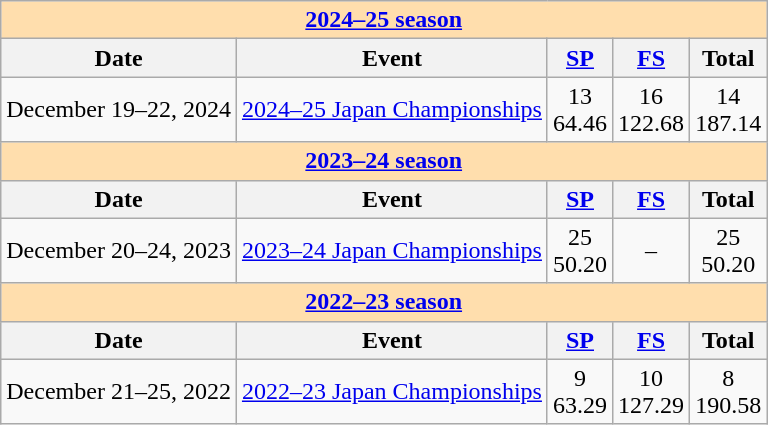<table class="wikitable">
<tr>
<th colspan="5" style="background-color: #ffdead; " align="center"><a href='#'>2024–25 season</a></th>
</tr>
<tr>
<th>Date</th>
<th>Event</th>
<th><a href='#'>SP</a></th>
<th><a href='#'>FS</a></th>
<th>Total</th>
</tr>
<tr>
<td>December 19–22, 2024</td>
<td><a href='#'>2024–25 Japan Championships</a></td>
<td align=center>13 <br> 64.46</td>
<td align=center>16 <br> 122.68</td>
<td align=center>14 <br> 187.14</td>
</tr>
<tr>
<th colspan="5" style="background-color: #ffdead; " align="center"><a href='#'>2023–24 season</a></th>
</tr>
<tr>
<th>Date</th>
<th>Event</th>
<th><a href='#'>SP</a></th>
<th><a href='#'>FS</a></th>
<th>Total</th>
</tr>
<tr>
<td>December 20–24, 2023</td>
<td><a href='#'>2023–24 Japan Championships</a></td>
<td align=center>25 <br> 50.20</td>
<td align=center>–</td>
<td align=center>25 <br> 50.20</td>
</tr>
<tr>
<th colspan="5" style="background-color: #ffdead; " align="center"><a href='#'>2022–23 season</a></th>
</tr>
<tr>
<th>Date</th>
<th>Event</th>
<th><a href='#'>SP</a></th>
<th><a href='#'>FS</a></th>
<th>Total</th>
</tr>
<tr>
<td>December 21–25, 2022</td>
<td><a href='#'>2022–23 Japan Championships</a></td>
<td align=center>9 <br> 63.29</td>
<td align=center>10 <br> 127.29</td>
<td align=center>8 <br> 190.58</td>
</tr>
</table>
